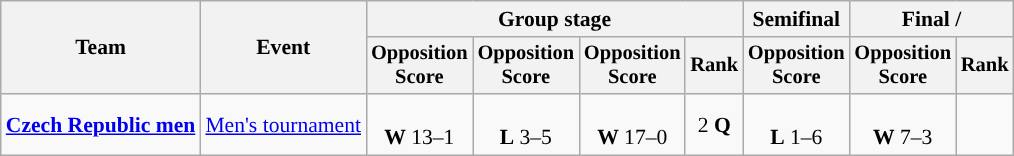<table class="wikitable" style="font-size:90%">
<tr>
<th rowspan="2">Team</th>
<th rowspan="2">Event</th>
<th colspan="4">Group stage</th>
<th>Semifinal</th>
<th colspan="2">Final / </th>
</tr>
<tr style="font-size:95%">
<th>Opposition<br>Score</th>
<th>Opposition<br>Score</th>
<th>Opposition<br>Score</th>
<th>Rank</th>
<th>Opposition<br>Score</th>
<th>Opposition<br>Score</th>
<th>Rank</th>
</tr>
<tr align="center">
<td align="left"><strong><a href='#'>Czech Republic men</a></strong></td>
<td align="left"><a href='#'>Men's tournament</a></td>
<td><br><strong>W</strong> 13–1</td>
<td><br><strong>L</strong> 3–5</td>
<td><br><strong>W</strong> 17–0</td>
<td>2 <strong>Q</strong></td>
<td><br><strong>L</strong> 1–6</td>
<td><br><strong>W</strong> 7–3</td>
<td></td>
</tr>
</table>
